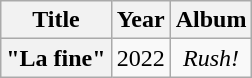<table class="wikitable plainrowheaders" style="text-align:center;">
<tr>
<th scope="col">Title</th>
<th scope="col">Year</th>
<th scope="col">Album</th>
</tr>
<tr>
<th scope="row">"La fine"</th>
<td>2022</td>
<td><em>Rush!</em></td>
</tr>
</table>
